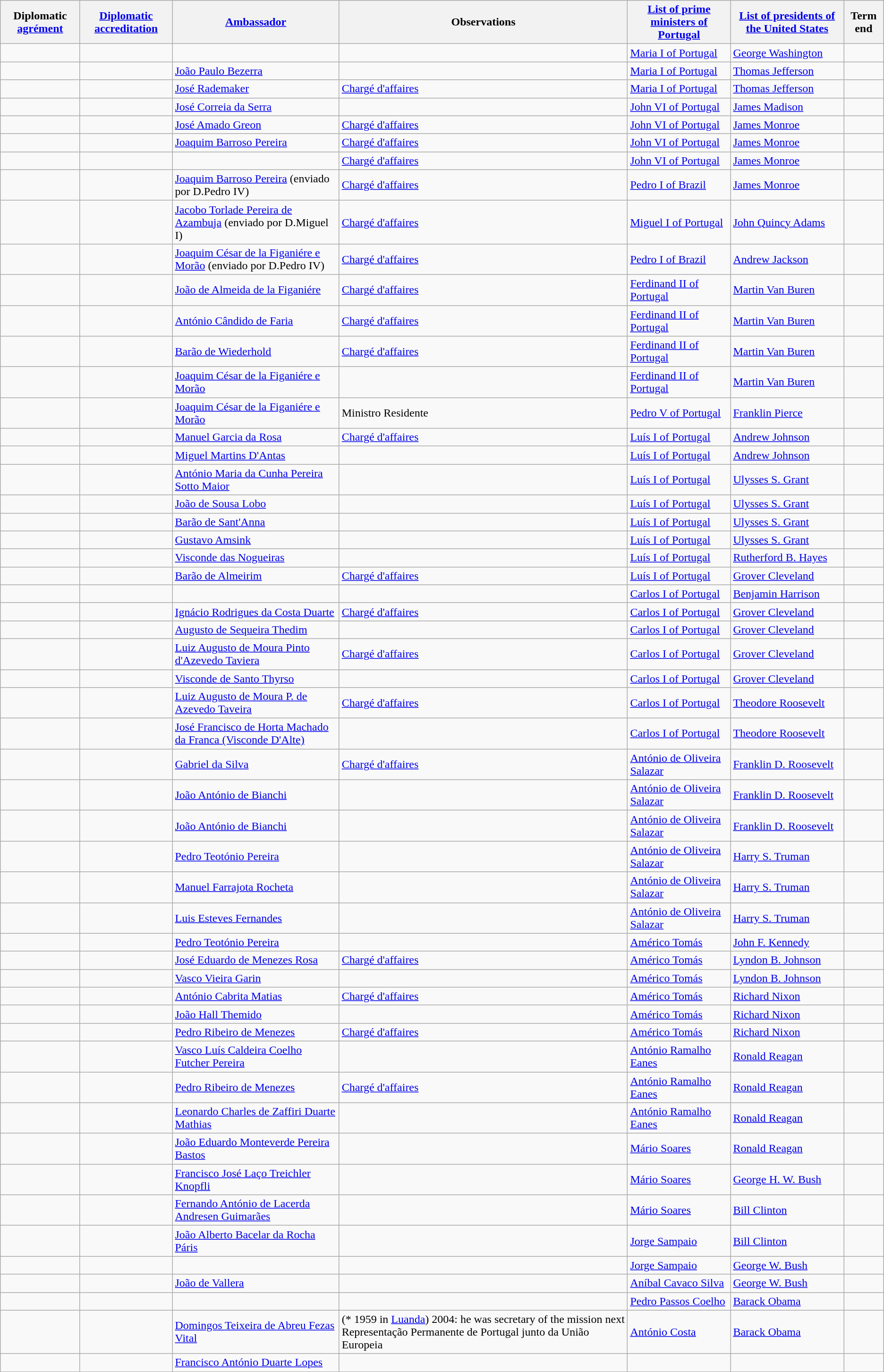<table class="wikitable sortable">
<tr>
<th>Diplomatic <a href='#'>agrément</a></th>
<th><a href='#'>Diplomatic accreditation</a></th>
<th><a href='#'>Ambassador</a></th>
<th>Observations</th>
<th><a href='#'>List of prime ministers of Portugal</a></th>
<th><a href='#'>List of presidents of the United States</a></th>
<th>Term end</th>
</tr>
<tr>
<td></td>
<td></td>
<td></td>
<td></td>
<td><a href='#'>Maria I of Portugal</a></td>
<td><a href='#'>George Washington</a></td>
<td></td>
</tr>
<tr>
<td></td>
<td></td>
<td><a href='#'>João Paulo Bezerra</a></td>
<td></td>
<td><a href='#'>Maria I of Portugal</a></td>
<td><a href='#'>Thomas Jefferson</a></td>
<td></td>
</tr>
<tr>
<td></td>
<td></td>
<td><a href='#'>José Rademaker</a></td>
<td><a href='#'>Chargé d'affaires</a></td>
<td><a href='#'>Maria I of Portugal</a></td>
<td><a href='#'>Thomas Jefferson</a></td>
<td></td>
</tr>
<tr>
<td></td>
<td></td>
<td><a href='#'>José Correia da Serra</a></td>
<td></td>
<td><a href='#'>John VI of Portugal</a></td>
<td><a href='#'>James Madison</a></td>
<td></td>
</tr>
<tr>
<td></td>
<td></td>
<td><a href='#'>José Amado Greon</a></td>
<td><a href='#'>Chargé d'affaires</a></td>
<td><a href='#'>John VI of Portugal</a></td>
<td><a href='#'>James Monroe</a></td>
<td></td>
</tr>
<tr>
<td></td>
<td></td>
<td><a href='#'>Joaquim Barroso Pereira</a></td>
<td><a href='#'>Chargé d'affaires</a></td>
<td><a href='#'>John VI of Portugal</a></td>
<td><a href='#'>James Monroe</a></td>
<td></td>
</tr>
<tr>
<td></td>
<td></td>
<td></td>
<td><a href='#'>Chargé d'affaires</a></td>
<td><a href='#'>John VI of Portugal</a></td>
<td><a href='#'>James Monroe</a></td>
<td></td>
</tr>
<tr>
<td></td>
<td></td>
<td><a href='#'>Joaquim Barroso Pereira</a> (enviado por D.Pedro IV)</td>
<td><a href='#'>Chargé d'affaires</a></td>
<td><a href='#'>Pedro I of Brazil</a></td>
<td><a href='#'>James Monroe</a></td>
<td></td>
</tr>
<tr>
<td></td>
<td></td>
<td><a href='#'>Jacobo Torlade Pereira de Azambuja</a> (enviado por D.Miguel I)</td>
<td><a href='#'>Chargé d'affaires</a></td>
<td><a href='#'>Miguel I of Portugal</a></td>
<td><a href='#'>John Quincy Adams</a></td>
<td></td>
</tr>
<tr>
<td></td>
<td></td>
<td><a href='#'>Joaquim César de la Figaniére e Morão</a> (enviado por D.Pedro IV)</td>
<td><a href='#'>Chargé d'affaires</a></td>
<td><a href='#'>Pedro I of Brazil</a></td>
<td><a href='#'>Andrew Jackson</a></td>
<td></td>
</tr>
<tr>
<td></td>
<td></td>
<td><a href='#'>João de Almeida de la Figaniére</a></td>
<td><a href='#'>Chargé d'affaires</a></td>
<td><a href='#'>Ferdinand II of Portugal</a></td>
<td><a href='#'>Martin Van Buren</a></td>
<td></td>
</tr>
<tr>
<td></td>
<td></td>
<td><a href='#'>António Cândido de Faria</a></td>
<td><a href='#'>Chargé d'affaires</a></td>
<td><a href='#'>Ferdinand II of Portugal</a></td>
<td><a href='#'>Martin Van Buren</a></td>
<td></td>
</tr>
<tr>
<td></td>
<td></td>
<td><a href='#'>Barão de Wiederhold</a></td>
<td><a href='#'>Chargé d'affaires</a></td>
<td><a href='#'>Ferdinand II of Portugal</a></td>
<td><a href='#'>Martin Van Buren</a></td>
<td></td>
</tr>
<tr>
<td></td>
<td></td>
<td><a href='#'>Joaquim César de la Figaniére e Morão</a></td>
<td></td>
<td><a href='#'>Ferdinand II of Portugal</a></td>
<td><a href='#'>Martin Van Buren</a></td>
<td></td>
</tr>
<tr>
<td></td>
<td></td>
<td><a href='#'>Joaquim César de la Figaniére e Morão</a></td>
<td>Ministro Residente</td>
<td><a href='#'>Pedro V of Portugal</a></td>
<td><a href='#'>Franklin Pierce</a></td>
<td></td>
</tr>
<tr>
<td></td>
<td></td>
<td><a href='#'>Manuel Garcia da Rosa</a></td>
<td><a href='#'>Chargé d'affaires</a></td>
<td><a href='#'>Luís I of Portugal</a></td>
<td><a href='#'>Andrew Johnson</a></td>
<td></td>
</tr>
<tr>
<td></td>
<td></td>
<td><a href='#'>Miguel Martins D'Antas</a></td>
<td></td>
<td><a href='#'>Luís I of Portugal</a></td>
<td><a href='#'>Andrew Johnson</a></td>
<td></td>
</tr>
<tr>
<td></td>
<td></td>
<td><a href='#'>António Maria da Cunha Pereira Sotto Maior</a></td>
<td></td>
<td><a href='#'>Luís I of Portugal</a></td>
<td><a href='#'>Ulysses S. Grant</a></td>
<td></td>
</tr>
<tr>
<td></td>
<td></td>
<td><a href='#'>João de Sousa Lobo</a></td>
<td></td>
<td><a href='#'>Luís I of Portugal</a></td>
<td><a href='#'>Ulysses S. Grant</a></td>
<td></td>
</tr>
<tr>
<td></td>
<td></td>
<td><a href='#'>Barão de Sant'Anna</a></td>
<td></td>
<td><a href='#'>Luís I of Portugal</a></td>
<td><a href='#'>Ulysses S. Grant</a></td>
<td></td>
</tr>
<tr>
<td></td>
<td></td>
<td><a href='#'>Gustavo Amsink</a></td>
<td></td>
<td><a href='#'>Luís I of Portugal</a></td>
<td><a href='#'>Ulysses S. Grant</a></td>
<td></td>
</tr>
<tr>
<td></td>
<td></td>
<td><a href='#'>Visconde das Nogueiras</a></td>
<td></td>
<td><a href='#'>Luís I of Portugal</a></td>
<td><a href='#'>Rutherford B. Hayes</a></td>
<td></td>
</tr>
<tr>
<td></td>
<td></td>
<td><a href='#'>Barão de Almeirim</a></td>
<td><a href='#'>Chargé d'affaires</a></td>
<td><a href='#'>Luís I of Portugal</a></td>
<td><a href='#'>Grover Cleveland</a></td>
<td></td>
</tr>
<tr>
<td></td>
<td></td>
<td></td>
<td></td>
<td><a href='#'>Carlos I of Portugal</a></td>
<td><a href='#'>Benjamin Harrison</a></td>
<td></td>
</tr>
<tr>
<td></td>
<td></td>
<td><a href='#'>Ignácio Rodrigues da Costa Duarte</a></td>
<td><a href='#'>Chargé d'affaires</a></td>
<td><a href='#'>Carlos I of Portugal</a></td>
<td><a href='#'>Grover Cleveland</a></td>
<td></td>
</tr>
<tr>
<td></td>
<td></td>
<td><a href='#'>Augusto de Sequeira Thedim</a></td>
<td></td>
<td><a href='#'>Carlos I of Portugal</a></td>
<td><a href='#'>Grover Cleveland</a></td>
<td></td>
</tr>
<tr>
<td></td>
<td></td>
<td><a href='#'>Luiz Augusto de Moura Pinto d'Azevedo Taviera</a></td>
<td><a href='#'>Chargé d'affaires</a></td>
<td><a href='#'>Carlos I of Portugal</a></td>
<td><a href='#'>Grover Cleveland</a></td>
<td></td>
</tr>
<tr>
<td></td>
<td></td>
<td><a href='#'>Visconde de Santo Thyrso</a></td>
<td></td>
<td><a href='#'>Carlos I of Portugal</a></td>
<td><a href='#'>Grover Cleveland</a></td>
<td></td>
</tr>
<tr>
<td></td>
<td></td>
<td><a href='#'>Luiz Augusto de Moura P. de Azevedo Taveira</a></td>
<td><a href='#'>Chargé d'affaires</a></td>
<td><a href='#'>Carlos I of Portugal</a></td>
<td><a href='#'>Theodore Roosevelt</a></td>
<td></td>
</tr>
<tr>
<td></td>
<td></td>
<td><a href='#'>José Francisco de Horta Machado da Franca (Visconde D'Alte)</a></td>
<td></td>
<td><a href='#'>Carlos I of Portugal</a></td>
<td><a href='#'>Theodore Roosevelt</a></td>
<td></td>
</tr>
<tr>
<td></td>
<td></td>
<td><a href='#'>Gabriel da Silva</a></td>
<td><a href='#'>Chargé d'affaires</a></td>
<td><a href='#'>António de Oliveira Salazar</a></td>
<td><a href='#'>Franklin D. Roosevelt</a></td>
<td></td>
</tr>
<tr>
<td></td>
<td></td>
<td><a href='#'>João António de Bianchi</a></td>
<td></td>
<td><a href='#'>António de Oliveira Salazar</a></td>
<td><a href='#'>Franklin D. Roosevelt</a></td>
<td></td>
</tr>
<tr>
<td></td>
<td></td>
<td><a href='#'>João António de Bianchi</a></td>
<td></td>
<td><a href='#'>António de Oliveira Salazar</a></td>
<td><a href='#'>Franklin D. Roosevelt</a></td>
<td></td>
</tr>
<tr>
<td></td>
<td></td>
<td><a href='#'>Pedro Teotónio Pereira</a></td>
<td></td>
<td><a href='#'>António de Oliveira Salazar</a></td>
<td><a href='#'>Harry S. Truman</a></td>
<td></td>
</tr>
<tr>
<td></td>
<td></td>
<td><a href='#'>Manuel Farrajota Rocheta</a></td>
<td></td>
<td><a href='#'>António de Oliveira Salazar</a></td>
<td><a href='#'>Harry S. Truman</a></td>
<td></td>
</tr>
<tr>
<td></td>
<td></td>
<td><a href='#'>Luis Esteves Fernandes</a></td>
<td></td>
<td><a href='#'>António de Oliveira Salazar</a></td>
<td><a href='#'>Harry S. Truman</a></td>
<td></td>
</tr>
<tr>
<td></td>
<td></td>
<td><a href='#'>Pedro Teotónio Pereira</a></td>
<td></td>
<td><a href='#'>Américo Tomás</a></td>
<td><a href='#'>John F. Kennedy</a></td>
<td></td>
</tr>
<tr>
<td></td>
<td></td>
<td><a href='#'>José Eduardo de Menezes Rosa</a></td>
<td><a href='#'>Chargé d'affaires</a></td>
<td><a href='#'>Américo Tomás</a></td>
<td><a href='#'>Lyndon B. Johnson</a></td>
<td></td>
</tr>
<tr>
<td></td>
<td></td>
<td><a href='#'>Vasco Vieira Garin</a></td>
<td></td>
<td><a href='#'>Américo Tomás</a></td>
<td><a href='#'>Lyndon B. Johnson</a></td>
<td></td>
</tr>
<tr>
<td></td>
<td></td>
<td><a href='#'>António Cabrita Matias</a></td>
<td><a href='#'>Chargé d'affaires</a></td>
<td><a href='#'>Américo Tomás</a></td>
<td><a href='#'>Richard Nixon</a></td>
<td></td>
</tr>
<tr>
<td></td>
<td></td>
<td><a href='#'>João Hall Themido</a></td>
<td></td>
<td><a href='#'>Américo Tomás</a></td>
<td><a href='#'>Richard Nixon</a></td>
<td></td>
</tr>
<tr>
<td></td>
<td></td>
<td><a href='#'>Pedro Ribeiro de Menezes</a></td>
<td><a href='#'>Chargé d'affaires</a></td>
<td><a href='#'>Américo Tomás</a></td>
<td><a href='#'>Richard Nixon</a></td>
<td></td>
</tr>
<tr>
<td></td>
<td></td>
<td><a href='#'>Vasco Luís Caldeira Coelho Futcher Pereira</a></td>
<td></td>
<td><a href='#'>António Ramalho Eanes</a></td>
<td><a href='#'>Ronald Reagan</a></td>
<td></td>
</tr>
<tr>
<td></td>
<td></td>
<td><a href='#'>Pedro Ribeiro de Menezes</a></td>
<td><a href='#'>Chargé d'affaires</a></td>
<td><a href='#'>António Ramalho Eanes</a></td>
<td><a href='#'>Ronald Reagan</a></td>
<td></td>
</tr>
<tr>
<td></td>
<td></td>
<td><a href='#'>Leonardo Charles de Zaffiri Duarte Mathias</a></td>
<td></td>
<td><a href='#'>António Ramalho Eanes</a></td>
<td><a href='#'>Ronald Reagan</a></td>
<td></td>
</tr>
<tr>
<td></td>
<td></td>
<td><a href='#'>João Eduardo Monteverde Pereira Bastos</a></td>
<td></td>
<td><a href='#'>Mário Soares</a></td>
<td><a href='#'>Ronald Reagan</a></td>
<td></td>
</tr>
<tr>
<td></td>
<td></td>
<td><a href='#'>Francisco José Laço Treichler Knopfli</a></td>
<td></td>
<td><a href='#'>Mário Soares</a></td>
<td><a href='#'>George H. W. Bush</a></td>
<td></td>
</tr>
<tr>
<td></td>
<td></td>
<td><a href='#'>Fernando António de Lacerda Andresen Guimarães</a></td>
<td></td>
<td><a href='#'>Mário Soares</a></td>
<td><a href='#'>Bill Clinton</a></td>
<td></td>
</tr>
<tr>
<td></td>
<td></td>
<td><a href='#'>João Alberto Bacelar da Rocha Páris</a></td>
<td></td>
<td><a href='#'>Jorge Sampaio</a></td>
<td><a href='#'>Bill Clinton</a></td>
<td></td>
</tr>
<tr>
<td></td>
<td></td>
<td></td>
<td></td>
<td><a href='#'>Jorge Sampaio</a></td>
<td><a href='#'>George W. Bush</a></td>
<td></td>
</tr>
<tr>
<td></td>
<td></td>
<td><a href='#'>João de Vallera</a></td>
<td></td>
<td><a href='#'>Aníbal Cavaco Silva</a></td>
<td><a href='#'>George W. Bush</a></td>
<td></td>
</tr>
<tr>
<td></td>
<td></td>
<td></td>
<td></td>
<td><a href='#'>Pedro Passos Coelho</a></td>
<td><a href='#'>Barack Obama</a></td>
<td></td>
</tr>
<tr>
<td></td>
<td></td>
<td><a href='#'>Domingos Teixeira de Abreu Fezas Vital</a></td>
<td>(* 1959 in <a href='#'>Luanda</a>) 2004: he was secretary of the mission next  Representação Permanente de Portugal junto da União Europeia</td>
<td><a href='#'>António Costa</a></td>
<td><a href='#'>Barack Obama</a></td>
<td></td>
</tr>
<tr>
<td></td>
<td></td>
<td><a href='#'>Francisco António Duarte Lopes</a></td>
<td></td>
<td></td>
<td></td>
<td></td>
</tr>
</table>
